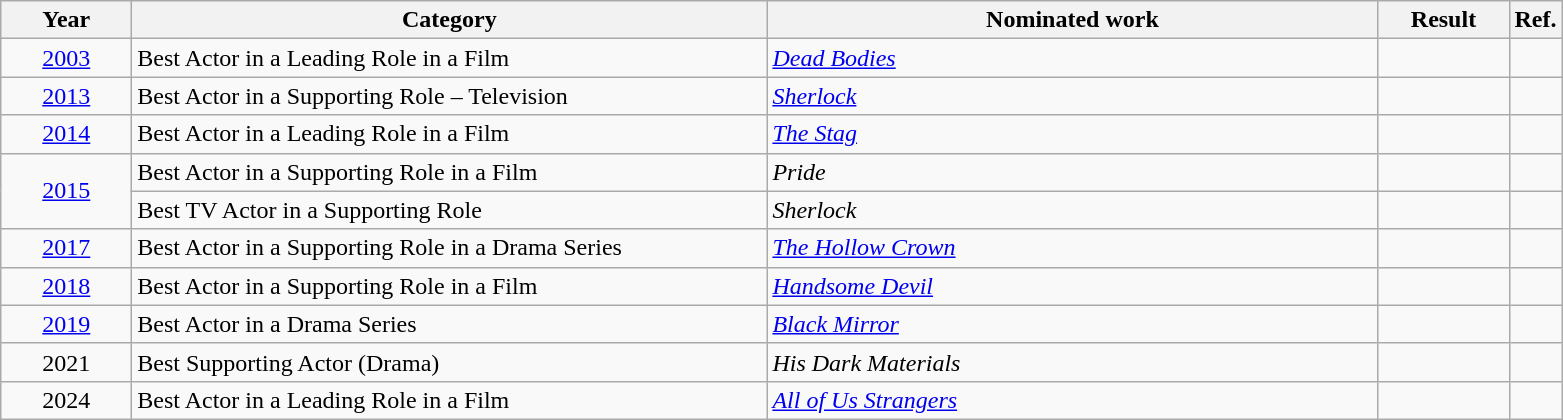<table class=wikitable>
<tr>
<th scope="col" style="width:5em;">Year</th>
<th scope="col" style="width:26em;">Category</th>
<th scope="col" style="width:25em;">Nominated work</th>
<th scope="col" style="width:5em;">Result</th>
<th>Ref.</th>
</tr>
<tr>
<td style="text-align:center;"><a href='#'>2003</a></td>
<td>Best Actor in a Leading Role in a Film</td>
<td><em><a href='#'>Dead Bodies</a></em></td>
<td></td>
<td></td>
</tr>
<tr>
<td style="text-align:center;"><a href='#'>2013</a></td>
<td>Best Actor in a Supporting Role – Television</td>
<td><em><a href='#'>Sherlock</a></em></td>
<td></td>
<td></td>
</tr>
<tr>
<td style="text-align:center;"><a href='#'>2014</a></td>
<td>Best Actor in a Leading Role in a Film</td>
<td><em><a href='#'>The Stag</a></em></td>
<td></td>
<td></td>
</tr>
<tr>
<td rowspan="2" style="text-align:center;", rowspan="2"><a href='#'>2015</a></td>
<td>Best Actor in a Supporting Role in a Film</td>
<td><em>Pride</em></td>
<td></td>
<td></td>
</tr>
<tr>
<td>Best TV Actor in a Supporting Role</td>
<td><em>Sherlock</em></td>
<td></td>
<td></td>
</tr>
<tr>
<td style="text-align:center;"><a href='#'>2017</a></td>
<td>Best Actor in a Supporting Role in a Drama Series</td>
<td><em><a href='#'>The Hollow Crown</a></em></td>
<td></td>
<td></td>
</tr>
<tr>
<td style="text-align:center;"><a href='#'>2018</a></td>
<td>Best Actor in a Supporting Role in a Film</td>
<td><em><a href='#'>Handsome Devil</a></em></td>
<td></td>
<td></td>
</tr>
<tr>
<td style="text-align:center;"><a href='#'>2019</a></td>
<td>Best Actor in a Drama Series</td>
<td><em><a href='#'>Black Mirror</a></em></td>
<td></td>
<td></td>
</tr>
<tr>
<td style="text-align:center;">2021</td>
<td>Best Supporting Actor (Drama)</td>
<td><em>His Dark Materials</em></td>
<td></td>
<td></td>
</tr>
<tr>
<td style="text-align:center;">2024</td>
<td>Best Actor in a Leading Role in a Film</td>
<td><em><a href='#'>All of Us Strangers</a></em></td>
<td></td>
<td></td>
</tr>
</table>
